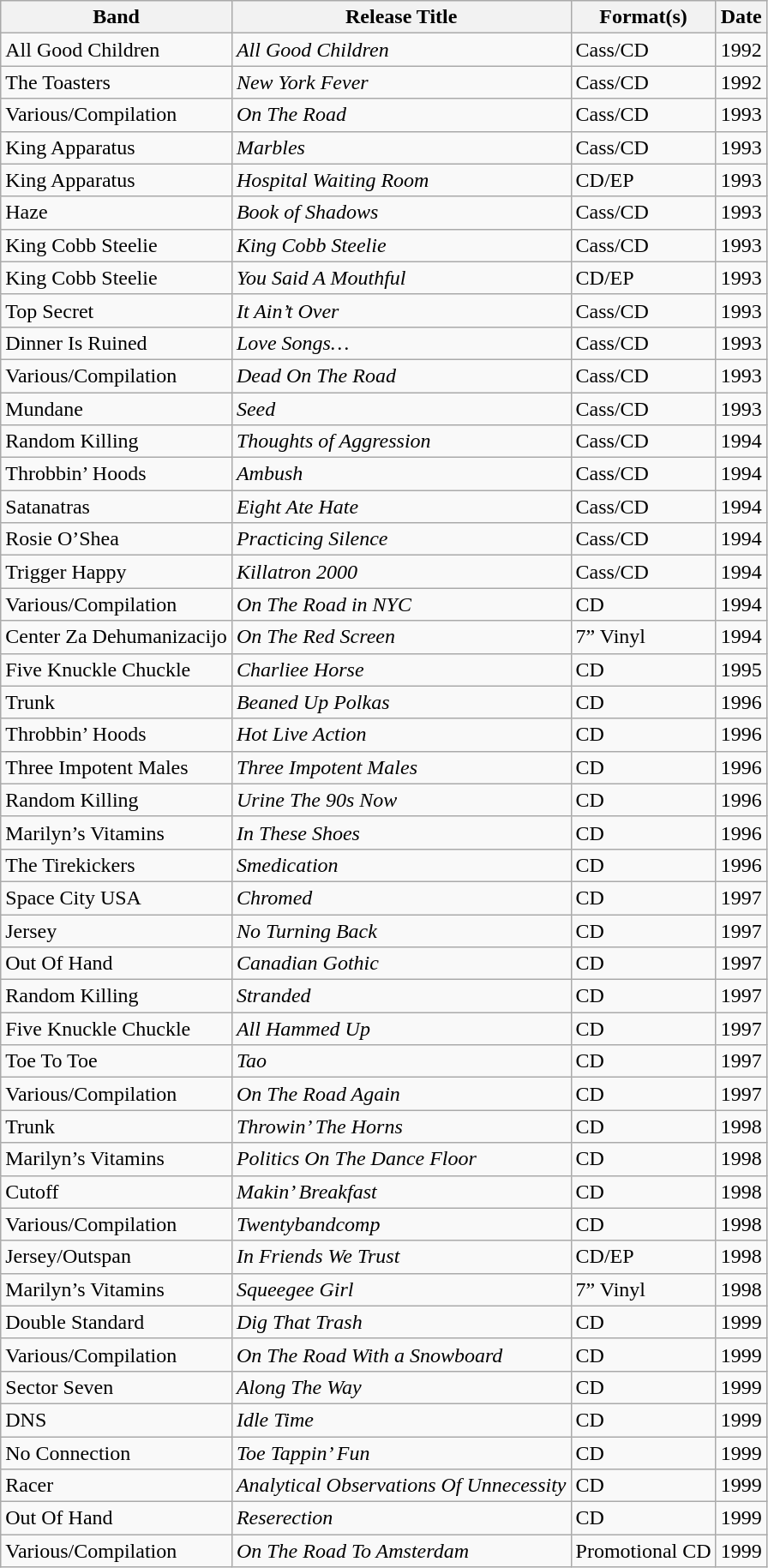<table class="wikitable">
<tr>
<th><strong>Band</strong></th>
<th><strong>Release Title</strong></th>
<th><strong>Format(s)</strong></th>
<th><strong>Date</strong></th>
</tr>
<tr>
<td>All Good Children</td>
<td><em>All Good Children</em></td>
<td>Cass/CD</td>
<td>1992</td>
</tr>
<tr>
<td>The Toasters</td>
<td><em>New York Fever</em></td>
<td>Cass/CD</td>
<td>1992</td>
</tr>
<tr>
<td>Various/Compilation</td>
<td><em>On The Road</em></td>
<td>Cass/CD</td>
<td>1993</td>
</tr>
<tr>
<td>King Apparatus</td>
<td><em>Marbles</em></td>
<td>Cass/CD</td>
<td>1993</td>
</tr>
<tr>
<td>King Apparatus</td>
<td><em>Hospital Waiting Room</em></td>
<td>CD/EP</td>
<td>1993</td>
</tr>
<tr>
<td>Haze</td>
<td><em>Book of Shadows</em></td>
<td>Cass/CD</td>
<td>1993</td>
</tr>
<tr>
<td>King Cobb Steelie</td>
<td><em>King Cobb Steelie</em></td>
<td>Cass/CD</td>
<td>1993</td>
</tr>
<tr>
<td>King Cobb Steelie</td>
<td><em>You Said A Mouthful</em></td>
<td>CD/EP</td>
<td>1993</td>
</tr>
<tr>
<td>Top Secret</td>
<td><em>It Ain’t Over</em></td>
<td>Cass/CD</td>
<td>1993</td>
</tr>
<tr>
<td>Dinner Is Ruined</td>
<td><em>Love Songs…</em></td>
<td>Cass/CD</td>
<td>1993</td>
</tr>
<tr>
<td>Various/Compilation</td>
<td><em>Dead On The Road</em></td>
<td>Cass/CD</td>
<td>1993</td>
</tr>
<tr>
<td>Mundane</td>
<td><em>Seed</em></td>
<td>Cass/CD</td>
<td>1993</td>
</tr>
<tr>
<td>Random Killing</td>
<td><em>Thoughts of Aggression</em></td>
<td>Cass/CD</td>
<td>1994</td>
</tr>
<tr>
<td>Throbbin’ Hoods</td>
<td><em>Ambush</em></td>
<td>Cass/CD</td>
<td>1994</td>
</tr>
<tr>
<td>Satanatras</td>
<td><em>Eight Ate Hate</em></td>
<td>Cass/CD</td>
<td>1994</td>
</tr>
<tr>
<td>Rosie O’Shea</td>
<td><em>Practicing Silence</em></td>
<td>Cass/CD</td>
<td>1994</td>
</tr>
<tr>
<td>Trigger Happy</td>
<td><em>Killatron 2000</em></td>
<td>Cass/CD</td>
<td>1994</td>
</tr>
<tr>
<td>Various/Compilation</td>
<td><em>On The Road in NYC</em></td>
<td>CD</td>
<td>1994</td>
</tr>
<tr>
<td>Center Za Dehumanizacijo</td>
<td><em>On The Red Screen</em></td>
<td>7” Vinyl</td>
<td>1994</td>
</tr>
<tr>
<td>Five Knuckle Chuckle</td>
<td><em>Charliee Horse</em></td>
<td>CD</td>
<td>1995</td>
</tr>
<tr>
<td>Trunk</td>
<td><em>Beaned Up Polkas</em></td>
<td>CD</td>
<td>1996</td>
</tr>
<tr>
<td>Throbbin’ Hoods</td>
<td><em>Hot Live Action</em></td>
<td>CD</td>
<td>1996</td>
</tr>
<tr>
<td>Three Impotent Males</td>
<td><em>Three Impotent Males</em></td>
<td>CD</td>
<td>1996</td>
</tr>
<tr>
<td>Random Killing</td>
<td><em>Urine The 90s Now</em></td>
<td>CD</td>
<td>1996</td>
</tr>
<tr>
<td>Marilyn’s Vitamins</td>
<td><em>In These Shoes</em></td>
<td>CD</td>
<td>1996</td>
</tr>
<tr>
<td>The Tirekickers</td>
<td><em>Smedication</em></td>
<td>CD</td>
<td>1996</td>
</tr>
<tr>
<td>Space City USA</td>
<td><em>Chromed</em></td>
<td>CD</td>
<td>1997</td>
</tr>
<tr>
<td>Jersey</td>
<td><em>No Turning Back</em></td>
<td>CD</td>
<td>1997</td>
</tr>
<tr>
<td>Out Of Hand</td>
<td><em>Canadian Gothic</em></td>
<td>CD</td>
<td>1997</td>
</tr>
<tr>
<td>Random Killing</td>
<td><em>Stranded</em></td>
<td>CD</td>
<td>1997</td>
</tr>
<tr>
<td>Five Knuckle Chuckle</td>
<td><em>All Hammed Up</em></td>
<td>CD</td>
<td>1997</td>
</tr>
<tr>
<td>Toe To Toe</td>
<td><em>Tao</em></td>
<td>CD</td>
<td>1997</td>
</tr>
<tr>
<td>Various/Compilation</td>
<td><em>On The Road Again</em></td>
<td>CD</td>
<td>1997</td>
</tr>
<tr>
<td>Trunk</td>
<td><em>Throwin’ The Horns</em></td>
<td>CD</td>
<td>1998</td>
</tr>
<tr>
<td>Marilyn’s Vitamins</td>
<td><em>Politics On The Dance Floor</em></td>
<td>CD</td>
<td>1998</td>
</tr>
<tr>
<td>Cutoff</td>
<td><em>Makin’ Breakfast</em></td>
<td>CD</td>
<td>1998</td>
</tr>
<tr>
<td>Various/Compilation</td>
<td><em>Twentybandcomp</em></td>
<td>CD</td>
<td>1998</td>
</tr>
<tr>
<td>Jersey/Outspan</td>
<td><em>In Friends We Trust</em></td>
<td>CD/EP</td>
<td>1998</td>
</tr>
<tr>
<td>Marilyn’s Vitamins</td>
<td><em>Squeegee Girl</em></td>
<td>7” Vinyl</td>
<td>1998</td>
</tr>
<tr>
<td>Double Standard</td>
<td><em>Dig That Trash</em></td>
<td>CD</td>
<td>1999</td>
</tr>
<tr>
<td>Various/Compilation</td>
<td><em>On The Road With a Snowboard</em></td>
<td>CD</td>
<td>1999</td>
</tr>
<tr>
<td>Sector Seven</td>
<td><em>Along The Way</em></td>
<td>CD</td>
<td>1999</td>
</tr>
<tr>
<td>DNS</td>
<td><em>Idle Time</em></td>
<td>CD</td>
<td>1999</td>
</tr>
<tr>
<td>No Connection</td>
<td><em>Toe Tappin’ Fun</em></td>
<td>CD</td>
<td>1999</td>
</tr>
<tr>
<td>Racer</td>
<td><em>Analytical Observations Of Unnecessity</em></td>
<td>CD</td>
<td>1999</td>
</tr>
<tr>
<td>Out Of Hand</td>
<td><em>Reserection</em></td>
<td>CD</td>
<td>1999</td>
</tr>
<tr>
<td>Various/Compilation</td>
<td><em>On The Road To Amsterdam</em></td>
<td>Promotional CD</td>
<td>1999</td>
</tr>
</table>
